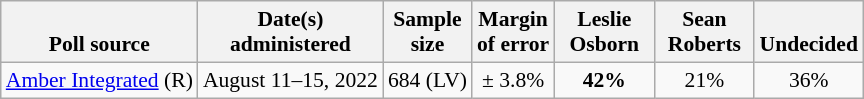<table class="wikitable" style="font-size:90%;text-align:center;">
<tr style="vertical-align:bottom">
<th>Poll source</th>
<th>Date(s)<br>administered</th>
<th>Sample<br>size</th>
<th>Margin<br>of error</th>
<th style="width:60px;">Leslie<br>Osborn</th>
<th style="width:60px;">Sean<br>Roberts</th>
<th>Undecided</th>
</tr>
<tr>
<td style="text-align:left;"><a href='#'>Amber Integrated</a> (R)</td>
<td>August 11–15, 2022</td>
<td>684 (LV)</td>
<td>± 3.8%</td>
<td><strong>42%</strong></td>
<td>21%</td>
<td>36%</td>
</tr>
</table>
